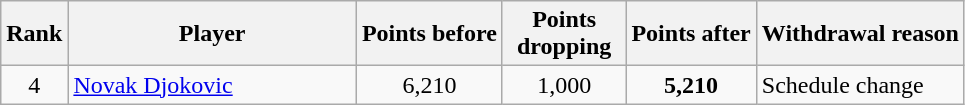<table class="wikitable sortable">
<tr>
<th>Rank</th>
<th style="width:185px;">Player</th>
<th>Points before</th>
<th style="width:75px;">Points dropping</th>
<th>Points after</th>
<th>Withdrawal reason</th>
</tr>
<tr>
<td style="text-align:center;">4</td>
<td> <a href='#'>Novak Djokovic</a></td>
<td style="text-align:center;">6,210</td>
<td style="text-align:center;">1,000</td>
<td style="text-align:center;"><strong>5,210</strong></td>
<td>Schedule change</td>
</tr>
</table>
